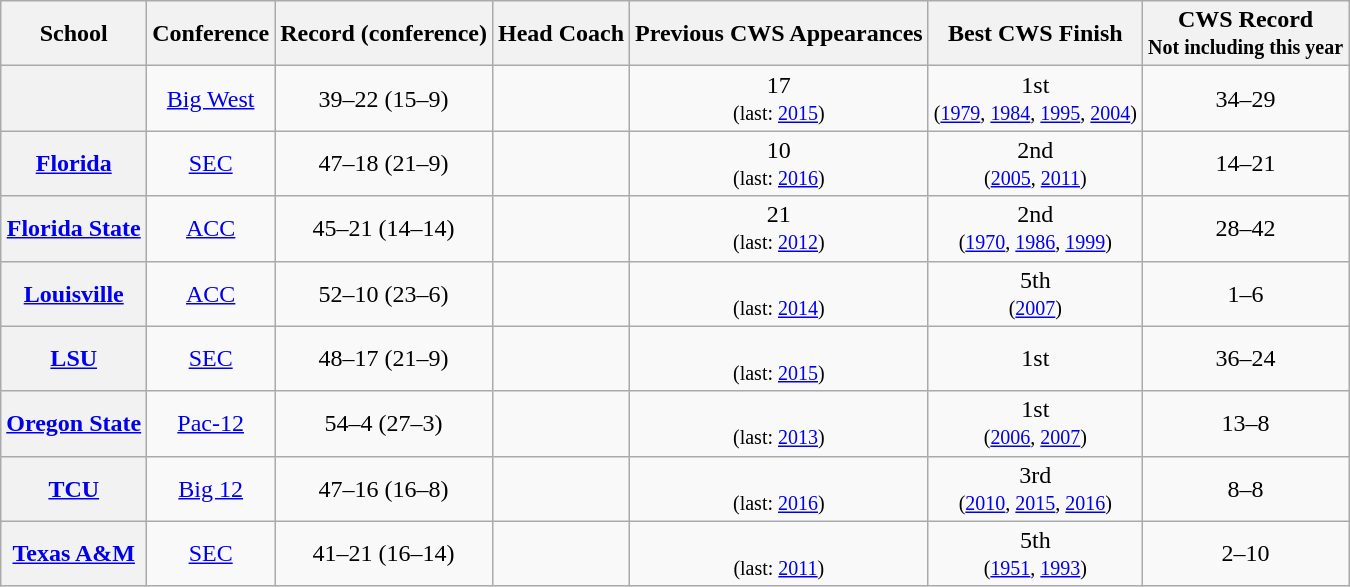<table class="wikitable sortable plainrowheaders" style=text-align:center>
<tr>
<th scope="col">School</th>
<th scope="col">Conference</th>
<th scope="col">Record (conference)</th>
<th scope="col">Head Coach</th>
<th scope="col">Previous CWS Appearances</th>
<th scope="col">Best CWS Finish</th>
<th scope="col">CWS Record<br><small>Not including this year</small></th>
</tr>
<tr>
<th scope="row" style="text-align:center"></th>
<td><a href='#'>Big West</a></td>
<td>39–22 (15–9)</td>
<td></td>
<td>17<br><small>(last: <a href='#'>2015</a>) </small></td>
<td>1st<br><small>(<a href='#'>1979</a>, <a href='#'>1984</a>, <a href='#'>1995</a>, <a href='#'>2004</a>)</small></td>
<td>34–29</td>
</tr>
<tr>
<th scope="row" style="text-align:center"><a href='#'>Florida</a></th>
<td><a href='#'>SEC</a></td>
<td>47–18 (21–9)</td>
<td></td>
<td>10<br><small>(last: <a href='#'>2016</a>)</small></td>
<td>2nd<br><small>(<a href='#'>2005</a>, <a href='#'>2011</a>)</small></td>
<td>14–21</td>
</tr>
<tr>
<th scope="row" style="text-align:center"><a href='#'>Florida State</a></th>
<td><a href='#'>ACC</a></td>
<td>45–21 (14–14)</td>
<td></td>
<td>21<br><small>(last: <a href='#'>2012</a>)</small></td>
<td>2nd<br><small>(<a href='#'>1970</a>, <a href='#'>1986</a>, <a href='#'>1999</a>)</small></td>
<td>28–42</td>
</tr>
<tr>
<th scope="row" style="text-align:center"><a href='#'>Louisville</a></th>
<td><a href='#'>ACC</a></td>
<td>52–10 (23–6)</td>
<td></td>
<td><br><small>(last: <a href='#'>2014</a>)</small></td>
<td>5th<br><small>(<a href='#'>2007</a>)</small></td>
<td>1–6</td>
</tr>
<tr>
<th scope="row" style="text-align:center"><a href='#'>LSU</a></th>
<td><a href='#'>SEC</a></td>
<td>48–17 (21–9)</td>
<td></td>
<td><br><small>(last: <a href='#'>2015</a>)</small></td>
<td>1st<br></td>
<td>36–24</td>
</tr>
<tr>
<th scope="row" style="text-align:center"><a href='#'>Oregon State</a></th>
<td><a href='#'>Pac-12</a></td>
<td>54–4 (27–3)</td>
<td></td>
<td><br><small>(last: <a href='#'>2013</a>)</small></td>
<td>1st<br><small>(<a href='#'>2006</a>, <a href='#'>2007</a>)</small></td>
<td>13–8</td>
</tr>
<tr>
<th scope="row" style="text-align:center"><a href='#'>TCU</a></th>
<td><a href='#'>Big 12</a></td>
<td>47–16 (16–8)</td>
<td></td>
<td><br><small>(last: <a href='#'>2016</a>) </small></td>
<td>3rd<br><small>(<a href='#'>2010</a>, <a href='#'>2015</a>, <a href='#'>2016</a>)</small></td>
<td>8–8</td>
</tr>
<tr>
<th scope="row" style="text-align:center"><a href='#'>Texas A&M</a></th>
<td><a href='#'>SEC</a></td>
<td>41–21 (16–14)</td>
<td></td>
<td><br><small>(last: <a href='#'>2011</a>)</small></td>
<td>5th<br><small>(<a href='#'>1951</a>, <a href='#'>1993</a>)</small></td>
<td>2–10</td>
</tr>
</table>
